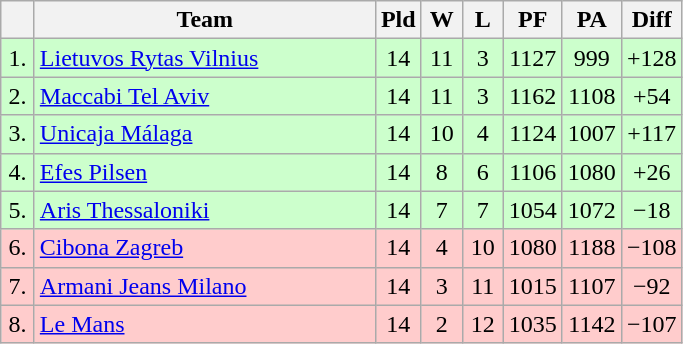<table class=wikitable style="text-align:center">
<tr>
<th width=15></th>
<th width=220>Team</th>
<th width=20>Pld</th>
<th width=20>W</th>
<th width=20>L</th>
<th width=20>PF</th>
<th width=20>PA</th>
<th width=30>Diff</th>
</tr>
<tr style="background: #ccffcc;">
<td>1.</td>
<td align=left> <a href='#'>Lietuvos Rytas Vilnius</a></td>
<td>14</td>
<td>11</td>
<td>3</td>
<td>1127</td>
<td>999</td>
<td>+128</td>
</tr>
<tr style="background: #ccffcc;">
<td>2.</td>
<td align=left> <a href='#'>Maccabi Tel Aviv</a></td>
<td>14</td>
<td>11</td>
<td>3</td>
<td>1162</td>
<td>1108</td>
<td>+54</td>
</tr>
<tr style="background: #ccffcc;">
<td>3.</td>
<td align=left> <a href='#'>Unicaja Málaga</a></td>
<td>14</td>
<td>10</td>
<td>4</td>
<td>1124</td>
<td>1007</td>
<td>+117</td>
</tr>
<tr style="background: #ccffcc;">
<td>4.</td>
<td align=left> <a href='#'>Efes Pilsen</a></td>
<td>14</td>
<td>8</td>
<td>6</td>
<td>1106</td>
<td>1080</td>
<td>+26</td>
</tr>
<tr style="background: #ccffcc;">
<td>5.</td>
<td align=left> <a href='#'>Aris Thessaloniki</a></td>
<td>14</td>
<td>7</td>
<td>7</td>
<td>1054</td>
<td>1072</td>
<td>−18</td>
</tr>
<tr style="background: #ffcccc;">
<td>6.</td>
<td align=left> <a href='#'>Cibona Zagreb</a></td>
<td>14</td>
<td>4</td>
<td>10</td>
<td>1080</td>
<td>1188</td>
<td>−108</td>
</tr>
<tr style="background: #ffcccc;">
<td>7.</td>
<td align=left> <a href='#'>Armani Jeans Milano</a></td>
<td>14</td>
<td>3</td>
<td>11</td>
<td>1015</td>
<td>1107</td>
<td>−92</td>
</tr>
<tr style="background: #ffcccc;">
<td>8.</td>
<td align=left> <a href='#'>Le Mans</a></td>
<td>14</td>
<td>2</td>
<td>12</td>
<td>1035</td>
<td>1142</td>
<td>−107</td>
</tr>
</table>
